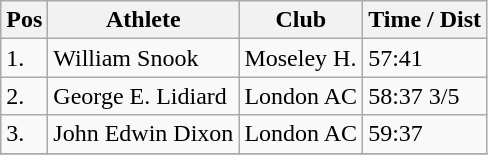<table class="wikitable">
<tr>
<th>Pos</th>
<th>Athlete</th>
<th>Club</th>
<th>Time / Dist</th>
</tr>
<tr>
<td>1.</td>
<td>William Snook</td>
<td>Moseley H.</td>
<td>57:41</td>
</tr>
<tr>
<td>2.</td>
<td>George E. Lidiard</td>
<td>London AC</td>
<td>58:37 3/5</td>
</tr>
<tr>
<td>3.</td>
<td>John Edwin Dixon</td>
<td>London AC</td>
<td>59:37</td>
</tr>
<tr>
</tr>
</table>
